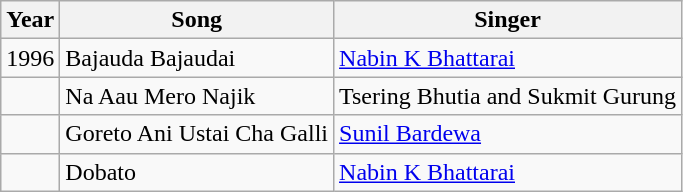<table class="wikitable sortable">
<tr>
<th>Year</th>
<th>Song</th>
<th>Singer</th>
</tr>
<tr>
<td>1996</td>
<td>Bajauda Bajaudai</td>
<td><a href='#'>Nabin K Bhattarai</a></td>
</tr>
<tr>
<td></td>
<td>Na Aau Mero Najik</td>
<td>Tsering Bhutia and Sukmit Gurung</td>
</tr>
<tr>
<td></td>
<td>Goreto Ani Ustai Cha Galli</td>
<td><a href='#'>Sunil Bardewa</a></td>
</tr>
<tr>
<td></td>
<td>Dobato</td>
<td><a href='#'>Nabin K Bhattarai</a></td>
</tr>
</table>
